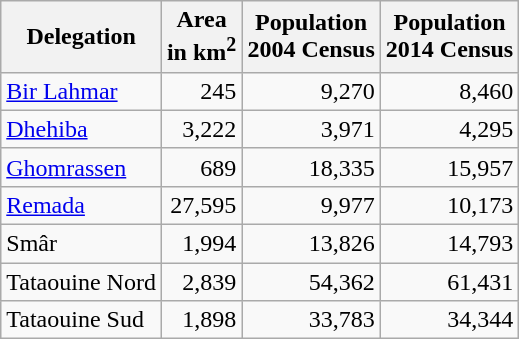<table class="wikitable">
<tr>
<th>Delegation</th>
<th>Area <br>in km<sup>2</sup></th>
<th>Population <br>2004 Census</th>
<th>Population <br>2014 Census</th>
</tr>
<tr>
<td><a href='#'>Bir Lahmar</a></td>
<td align="right">245</td>
<td align="right">9,270</td>
<td align="right">8,460</td>
</tr>
<tr>
<td><a href='#'>Dhehiba</a></td>
<td align="right">3,222</td>
<td align="right">3,971</td>
<td align="right">4,295</td>
</tr>
<tr>
<td><a href='#'>Ghomrassen</a></td>
<td align="right">689</td>
<td align="right">18,335</td>
<td align="right">15,957</td>
</tr>
<tr>
<td><a href='#'>Remada</a></td>
<td align="right">27,595</td>
<td align="right">9,977</td>
<td align="right">10,173</td>
</tr>
<tr>
<td>Smâr</td>
<td align="right">1,994</td>
<td align="right">13,826</td>
<td align="right">14,793</td>
</tr>
<tr>
<td>Tataouine Nord</td>
<td align="right">2,839</td>
<td align="right">54,362</td>
<td align="right">61,431</td>
</tr>
<tr>
<td>Tataouine Sud</td>
<td align="right">1,898</td>
<td align="right">33,783</td>
<td align="right">34,344</td>
</tr>
</table>
